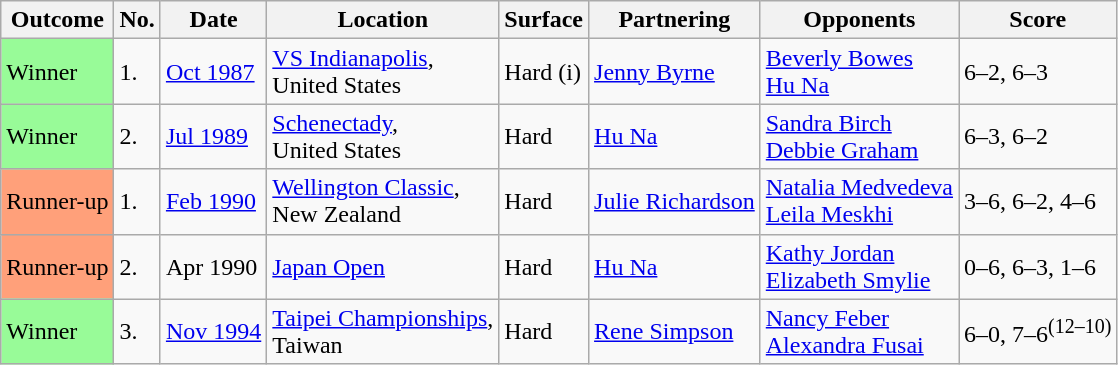<table class="sortable wikitable">
<tr>
<th span="130">Outcome</th>
<th span="75">No.</th>
<th span="130">Date</th>
<th span="220">Location</th>
<th span="75">Surface</th>
<th span="150">Partnering</th>
<th span="150">Opponents</th>
<th span="115">Score</th>
</tr>
<tr>
<td bgcolor="98FB98">Winner</td>
<td>1.</td>
<td><a href='#'>Oct 1987</a></td>
<td><a href='#'>VS Indianapolis</a>, <br>United States</td>
<td>Hard (i)</td>
<td> <a href='#'>Jenny Byrne</a></td>
<td> <a href='#'>Beverly Bowes</a> <br>  <a href='#'>Hu Na</a></td>
<td>6–2, 6–3</td>
</tr>
<tr>
<td bgcolor="98FB98">Winner</td>
<td>2.</td>
<td><a href='#'>Jul 1989</a></td>
<td><a href='#'>Schenectady</a>, <br>United States</td>
<td>Hard</td>
<td> <a href='#'>Hu Na</a></td>
<td> <a href='#'>Sandra Birch</a> <br>  <a href='#'>Debbie Graham</a></td>
<td>6–3, 6–2</td>
</tr>
<tr>
<td style="background:#ffa07a;">Runner-up</td>
<td>1.</td>
<td><a href='#'>Feb 1990</a></td>
<td><a href='#'>Wellington Classic</a>, <br>New Zealand</td>
<td>Hard</td>
<td> <a href='#'>Julie Richardson</a></td>
<td> <a href='#'>Natalia Medvedeva</a> <br>  <a href='#'>Leila Meskhi</a></td>
<td>3–6, 6–2, 4–6</td>
</tr>
<tr>
<td style="background:#ffa07a;">Runner-up</td>
<td>2.</td>
<td>Apr 1990</td>
<td><a href='#'>Japan Open</a></td>
<td>Hard</td>
<td> <a href='#'>Hu Na</a></td>
<td> <a href='#'>Kathy Jordan</a> <br>  <a href='#'>Elizabeth Smylie</a></td>
<td>0–6, 6–3, 1–6</td>
</tr>
<tr>
<td bgcolor="98FB98">Winner</td>
<td>3.</td>
<td><a href='#'>Nov 1994</a></td>
<td><a href='#'>Taipei Championships</a>,<br> Taiwan</td>
<td>Hard</td>
<td> <a href='#'>Rene Simpson</a></td>
<td> <a href='#'>Nancy Feber</a> <br>  <a href='#'>Alexandra Fusai</a></td>
<td>6–0, 7–6<sup>(12–10)</sup></td>
</tr>
</table>
